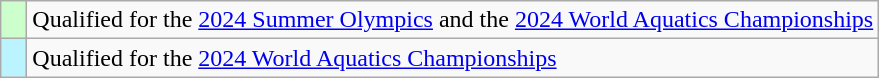<table class="wikitable">
<tr>
<td width=10px bgcolor=#ccffcc></td>
<td>Qualified for the <a href='#'>2024 Summer Olympics</a> and the <a href='#'>2024 World Aquatics Championships</a></td>
</tr>
<tr>
<td style="width: 10px; background: #BBF3FF;"></td>
<td>Qualified for the <a href='#'>2024 World Aquatics Championships</a></td>
</tr>
</table>
